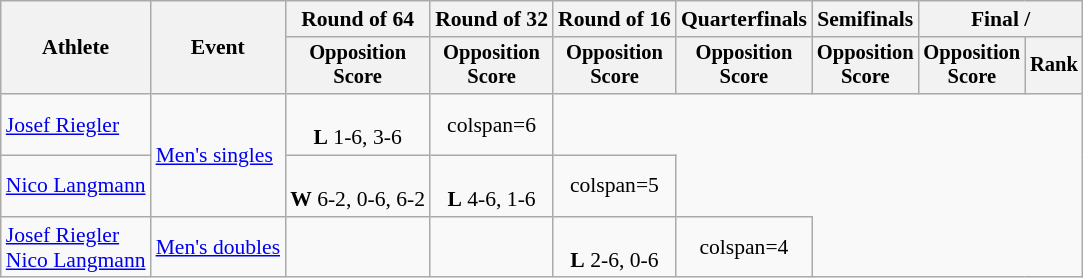<table class=wikitable style="font-size:90%">
<tr>
<th rowspan="2">Athlete</th>
<th rowspan="2">Event</th>
<th>Round of 64</th>
<th>Round of 32</th>
<th>Round of 16</th>
<th>Quarterfinals</th>
<th>Semifinals</th>
<th colspan=2>Final / </th>
</tr>
<tr style="font-size:95%">
<th>Opposition<br>Score</th>
<th>Opposition<br>Score</th>
<th>Opposition<br>Score</th>
<th>Opposition<br>Score</th>
<th>Opposition<br>Score</th>
<th>Opposition<br>Score</th>
<th>Rank</th>
</tr>
<tr align=center>
<td align=left><a href='#'>Josef Riegler</a></td>
<td align=left rowspan=2><a href='#'>Men's singles</a></td>
<td><br><strong>L</strong> 1-6, 3-6</td>
<td>colspan=6 </td>
</tr>
<tr align=center>
<td align=left><a href='#'>Nico Langmann</a></td>
<td><br><strong>W</strong> 6-2, 0-6,  6-2</td>
<td><br><strong>L</strong> 4-6, 1-6</td>
<td>colspan=5 </td>
</tr>
<tr align=center>
<td align=left><a href='#'>Josef Riegler</a><br><a href='#'>Nico Langmann</a></td>
<td align=left><a href='#'>Men's doubles</a></td>
<td></td>
<td></td>
<td><br><strong>L</strong> 2-6, 0-6</td>
<td>colspan=4 </td>
</tr>
</table>
